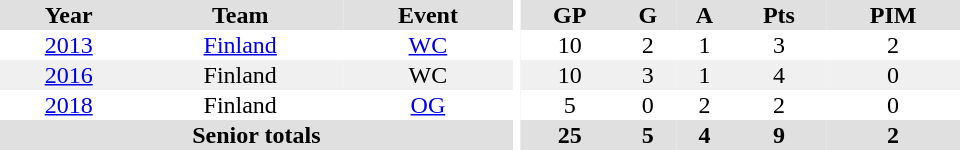<table border="0" cellpadding="1" cellspacing="0" ID="Table3" style="text-align:center; width:40em">
<tr ALIGN="center" bgcolor="#e0e0e0">
<th>Year</th>
<th>Team</th>
<th>Event</th>
<th rowspan="99" bgcolor="#ffffff"></th>
<th>GP</th>
<th>G</th>
<th>A</th>
<th>Pts</th>
<th>PIM</th>
</tr>
<tr>
<td><a href='#'>2013</a></td>
<td><a href='#'>Finland</a></td>
<td><a href='#'>WC</a></td>
<td>10</td>
<td>2</td>
<td>1</td>
<td>3</td>
<td>2</td>
</tr>
<tr bgcolor="#f0f0f0">
<td><a href='#'>2016</a></td>
<td>Finland</td>
<td>WC</td>
<td>10</td>
<td>3</td>
<td>1</td>
<td>4</td>
<td>0</td>
</tr>
<tr>
<td><a href='#'>2018</a></td>
<td>Finland</td>
<td><a href='#'>OG</a></td>
<td>5</td>
<td>0</td>
<td>2</td>
<td>2</td>
<td>0</td>
</tr>
<tr bgcolor="#e0e0e0">
<th colspan="3">Senior totals</th>
<th>25</th>
<th>5</th>
<th>4</th>
<th>9</th>
<th>2</th>
</tr>
</table>
